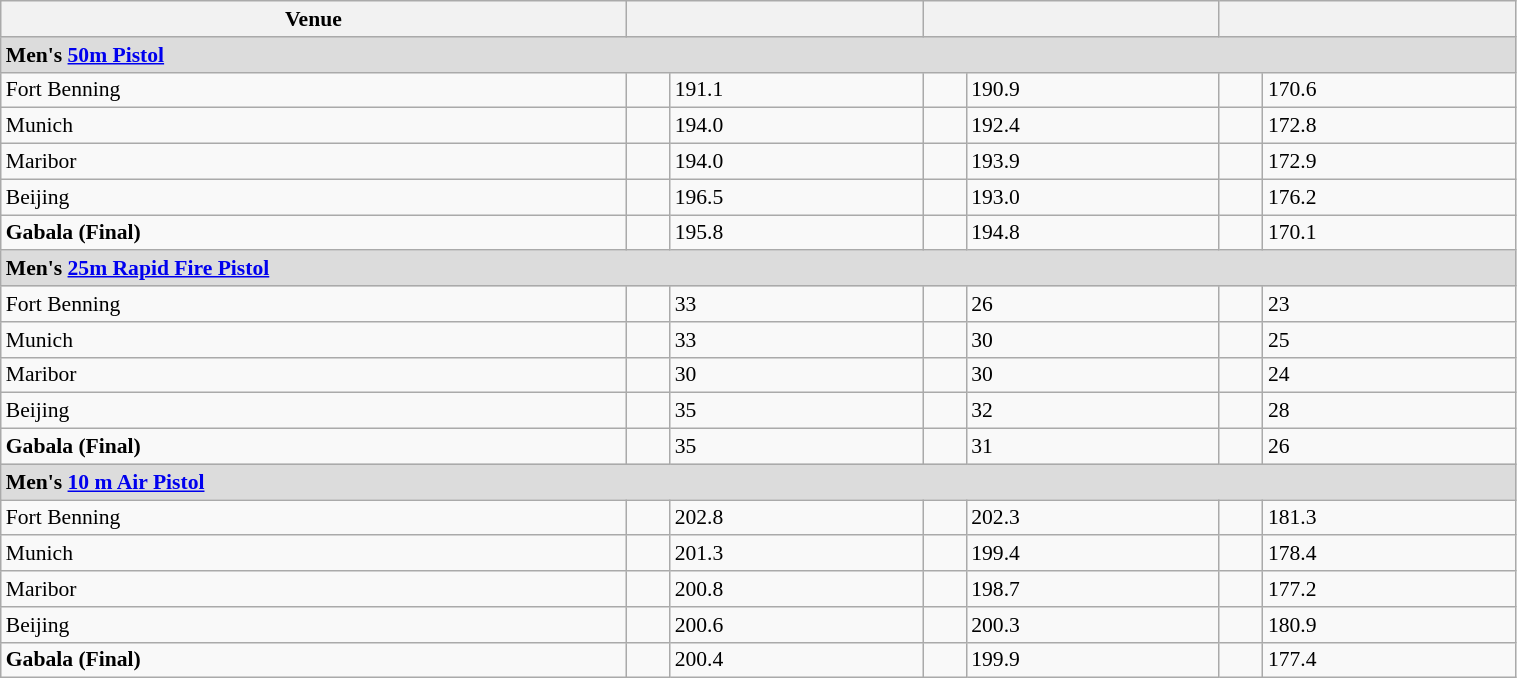<table class=wikitable style="width:80%; font-size: 90%;">
<tr>
<th>Venue</th>
<th colspan=2></th>
<th colspan=2></th>
<th colspan=2></th>
</tr>
<tr>
<td colspan=11 style="background:#dcdcdc"><strong>Men's <a href='#'>50m Pistol</a></strong></td>
</tr>
<tr>
<td>Fort Benning</td>
<td></td>
<td>191.1</td>
<td></td>
<td>190.9</td>
<td></td>
<td>170.6</td>
</tr>
<tr>
<td>Munich</td>
<td></td>
<td>194.0</td>
<td></td>
<td>192.4</td>
<td></td>
<td>172.8</td>
</tr>
<tr>
<td>Maribor</td>
<td></td>
<td>194.0</td>
<td></td>
<td>193.9</td>
<td></td>
<td>172.9</td>
</tr>
<tr>
<td>Beijing</td>
<td></td>
<td>196.5</td>
<td></td>
<td>193.0</td>
<td></td>
<td>176.2</td>
</tr>
<tr>
<td><strong>Gabala (Final)</strong></td>
<td></td>
<td>195.8</td>
<td></td>
<td>194.8</td>
<td></td>
<td>170.1</td>
</tr>
<tr>
<td colspan=11 style="background:#dcdcdc"><strong>Men's <a href='#'>25m Rapid Fire Pistol</a></strong></td>
</tr>
<tr>
<td>Fort Benning</td>
<td></td>
<td>33</td>
<td></td>
<td>26</td>
<td></td>
<td>23</td>
</tr>
<tr>
<td>Munich</td>
<td></td>
<td>33</td>
<td></td>
<td>30</td>
<td></td>
<td>25</td>
</tr>
<tr>
<td>Maribor</td>
<td></td>
<td>30</td>
<td></td>
<td>30</td>
<td></td>
<td>24</td>
</tr>
<tr>
<td>Beijing</td>
<td></td>
<td>35</td>
<td></td>
<td>32</td>
<td></td>
<td>28</td>
</tr>
<tr>
<td><strong>Gabala (Final)</strong></td>
<td></td>
<td>35</td>
<td></td>
<td>31</td>
<td></td>
<td>26</td>
</tr>
<tr>
<td colspan=11 style="background:#dcdcdc"><strong>Men's <a href='#'>10 m Air Pistol</a></strong></td>
</tr>
<tr>
<td>Fort Benning</td>
<td></td>
<td>202.8</td>
<td></td>
<td>202.3</td>
<td></td>
<td>181.3</td>
</tr>
<tr>
<td>Munich</td>
<td></td>
<td>201.3</td>
<td></td>
<td>199.4</td>
<td></td>
<td>178.4</td>
</tr>
<tr>
<td>Maribor</td>
<td></td>
<td>200.8</td>
<td></td>
<td>198.7</td>
<td></td>
<td>177.2</td>
</tr>
<tr>
<td>Beijing</td>
<td></td>
<td>200.6</td>
<td></td>
<td>200.3</td>
<td></td>
<td>180.9</td>
</tr>
<tr>
<td><strong>Gabala (Final)</strong></td>
<td></td>
<td>200.4</td>
<td></td>
<td>199.9</td>
<td></td>
<td>177.4</td>
</tr>
</table>
